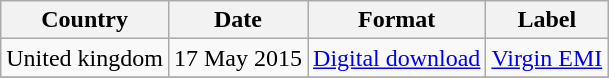<table class="wikitable sortable plainrowheaders">
<tr>
<th scope="col">Country</th>
<th scope="col">Date</th>
<th scope="col">Format</th>
<th scope="col">Label</th>
</tr>
<tr>
<td>United kingdom</td>
<td>17 May 2015</td>
<td><a href='#'>Digital download</a></td>
<td><a href='#'>Virgin EMI</a></td>
</tr>
<tr>
</tr>
</table>
